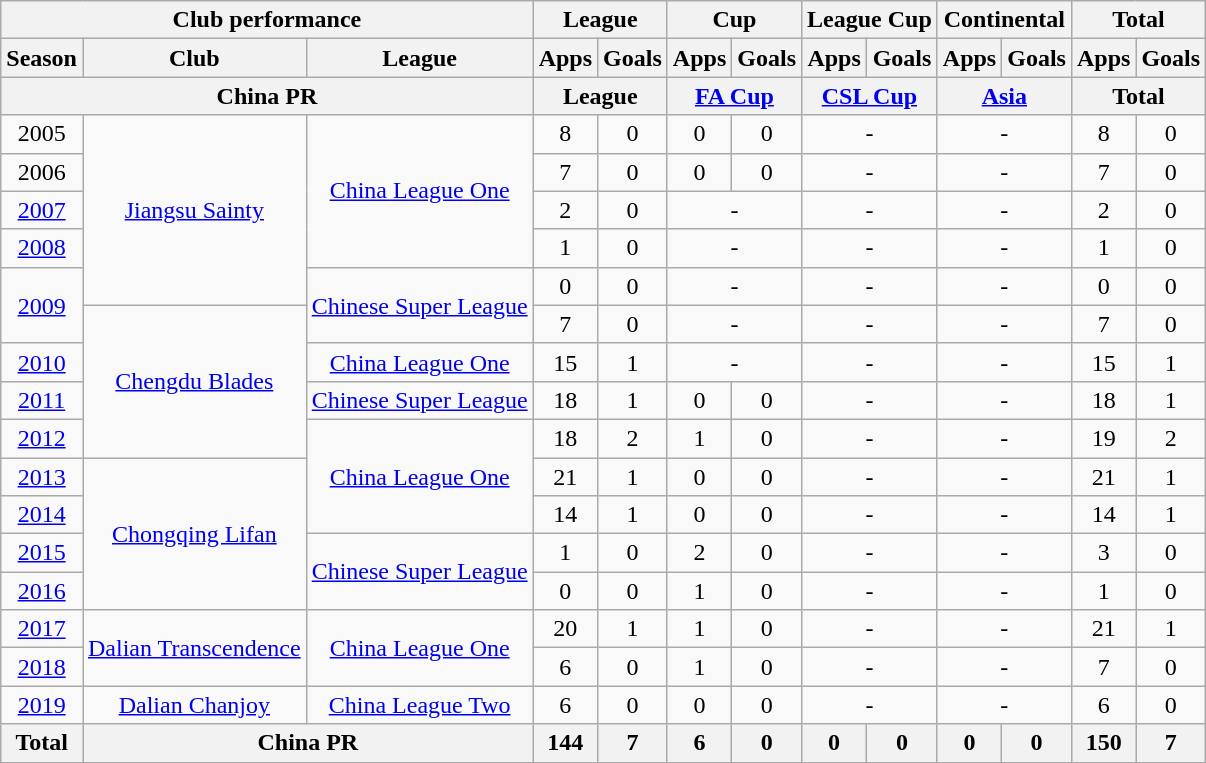<table class="wikitable" style="text-align:center">
<tr>
<th colspan=3>Club performance</th>
<th colspan=2>League</th>
<th colspan=2>Cup</th>
<th colspan=2>League Cup</th>
<th colspan=2>Continental</th>
<th colspan=2>Total</th>
</tr>
<tr>
<th>Season</th>
<th>Club</th>
<th>League</th>
<th>Apps</th>
<th>Goals</th>
<th>Apps</th>
<th>Goals</th>
<th>Apps</th>
<th>Goals</th>
<th>Apps</th>
<th>Goals</th>
<th>Apps</th>
<th>Goals</th>
</tr>
<tr>
<th colspan=3>China PR</th>
<th colspan=2>League</th>
<th colspan=2><a href='#'>FA Cup</a></th>
<th colspan=2><a href='#'>CSL Cup</a></th>
<th colspan=2><a href='#'>Asia</a></th>
<th colspan=2>Total</th>
</tr>
<tr>
<td>2005</td>
<td rowspan="5"><a href='#'>Jiangsu Sainty</a></td>
<td rowspan="4"><a href='#'>China League One</a></td>
<td>8</td>
<td>0</td>
<td>0</td>
<td>0</td>
<td colspan="2">-</td>
<td colspan="2">-</td>
<td>8</td>
<td>0</td>
</tr>
<tr>
<td>2006</td>
<td>7</td>
<td>0</td>
<td>0</td>
<td>0</td>
<td colspan="2">-</td>
<td colspan="2">-</td>
<td>7</td>
<td>0</td>
</tr>
<tr>
<td><a href='#'>2007</a></td>
<td>2</td>
<td>0</td>
<td colspan="2">-</td>
<td colspan="2">-</td>
<td colspan="2">-</td>
<td>2</td>
<td>0</td>
</tr>
<tr>
<td><a href='#'>2008</a></td>
<td>1</td>
<td>0</td>
<td colspan="2">-</td>
<td colspan="2">-</td>
<td colspan="2">-</td>
<td>1</td>
<td>0</td>
</tr>
<tr>
<td rowspan="2"><a href='#'>2009</a></td>
<td rowspan="2"><a href='#'>Chinese Super League</a></td>
<td>0</td>
<td>0</td>
<td colspan="2">-</td>
<td colspan="2">-</td>
<td colspan="2">-</td>
<td>0</td>
<td>0</td>
</tr>
<tr>
<td rowspan="4"><a href='#'>Chengdu Blades</a></td>
<td>7</td>
<td>0</td>
<td colspan="2">-</td>
<td colspan="2">-</td>
<td colspan="2">-</td>
<td>7</td>
<td>0</td>
</tr>
<tr>
<td><a href='#'>2010</a></td>
<td><a href='#'>China League One</a></td>
<td>15</td>
<td>1</td>
<td colspan="2">-</td>
<td colspan="2">-</td>
<td colspan="2">-</td>
<td>15</td>
<td>1</td>
</tr>
<tr>
<td><a href='#'>2011</a></td>
<td><a href='#'>Chinese Super League</a></td>
<td>18</td>
<td>1</td>
<td>0</td>
<td>0</td>
<td colspan="2">-</td>
<td colspan="2">-</td>
<td>18</td>
<td>1</td>
</tr>
<tr>
<td><a href='#'>2012</a></td>
<td rowspan="3"><a href='#'>China League One</a></td>
<td>18</td>
<td>2</td>
<td>1</td>
<td>0</td>
<td colspan="2">-</td>
<td colspan="2">-</td>
<td>19</td>
<td>2</td>
</tr>
<tr>
<td><a href='#'>2013</a></td>
<td rowspan="4"><a href='#'>Chongqing Lifan</a></td>
<td>21</td>
<td>1</td>
<td>0</td>
<td>0</td>
<td colspan="2">-</td>
<td colspan="2">-</td>
<td>21</td>
<td>1</td>
</tr>
<tr>
<td><a href='#'>2014</a></td>
<td>14</td>
<td>1</td>
<td>0</td>
<td>0</td>
<td colspan="2">-</td>
<td colspan="2">-</td>
<td>14</td>
<td>1</td>
</tr>
<tr>
<td><a href='#'>2015</a></td>
<td rowspan="2"><a href='#'>Chinese Super League</a></td>
<td>1</td>
<td>0</td>
<td>2</td>
<td>0</td>
<td colspan="2">-</td>
<td colspan="2">-</td>
<td>3</td>
<td>0</td>
</tr>
<tr>
<td><a href='#'>2016</a></td>
<td>0</td>
<td>0</td>
<td>1</td>
<td>0</td>
<td colspan="2">-</td>
<td colspan="2">-</td>
<td>1</td>
<td>0</td>
</tr>
<tr>
<td><a href='#'>2017</a></td>
<td rowspan="2"><a href='#'>Dalian Transcendence</a></td>
<td rowspan="2"><a href='#'>China League One</a></td>
<td>20</td>
<td>1</td>
<td>1</td>
<td>0</td>
<td colspan="2">-</td>
<td colspan="2">-</td>
<td>21</td>
<td>1</td>
</tr>
<tr>
<td><a href='#'>2018</a></td>
<td>6</td>
<td>0</td>
<td>1</td>
<td>0</td>
<td colspan="2">-</td>
<td colspan="2">-</td>
<td>7</td>
<td>0</td>
</tr>
<tr>
<td><a href='#'>2019</a></td>
<td rowspan="1"><a href='#'>Dalian Chanjoy</a></td>
<td rowspan="1"><a href='#'>China League Two</a></td>
<td>6</td>
<td>0</td>
<td>0</td>
<td>0</td>
<td colspan="2">-</td>
<td colspan="2">-</td>
<td>6</td>
<td>0</td>
</tr>
<tr>
<th rowspan=3>Total</th>
<th colspan=2>China PR</th>
<th>144</th>
<th>7</th>
<th>6</th>
<th>0</th>
<th>0</th>
<th>0</th>
<th>0</th>
<th>0</th>
<th>150</th>
<th>7</th>
</tr>
</table>
